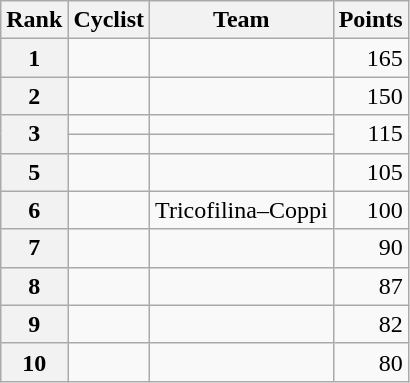<table class=wikitable>
<tr>
<th scope="col">Rank</th>
<th scope="col">Cyclist</th>
<th scope="col">Team</th>
<th scope="col">Points</th>
</tr>
<tr>
<th scope="row">1</th>
<td></td>
<td></td>
<td style="text-align:right;">165</td>
</tr>
<tr>
<th scope="row">2</th>
<td></td>
<td></td>
<td style="text-align:right;">150</td>
</tr>
<tr>
<th scope="row" rowspan="2">3</th>
<td></td>
<td></td>
<td style="text-align:right;" rowspan="2">115</td>
</tr>
<tr>
<td></td>
<td></td>
</tr>
<tr>
<th scope="row">5</th>
<td></td>
<td></td>
<td style="text-align:right;">105</td>
</tr>
<tr>
<th scope="row">6</th>
<td></td>
<td>Tricofilina–Coppi</td>
<td style="text-align:right;">100</td>
</tr>
<tr>
<th scope="row">7</th>
<td></td>
<td></td>
<td style="text-align:right;">90</td>
</tr>
<tr>
<th scope="row">8</th>
<td></td>
<td></td>
<td style="text-align:right;">87</td>
</tr>
<tr>
<th scope="row">9</th>
<td></td>
<td></td>
<td style="text-align:right;">82</td>
</tr>
<tr>
<th scope="row">10</th>
<td></td>
<td></td>
<td style="text-align:right;">80</td>
</tr>
</table>
